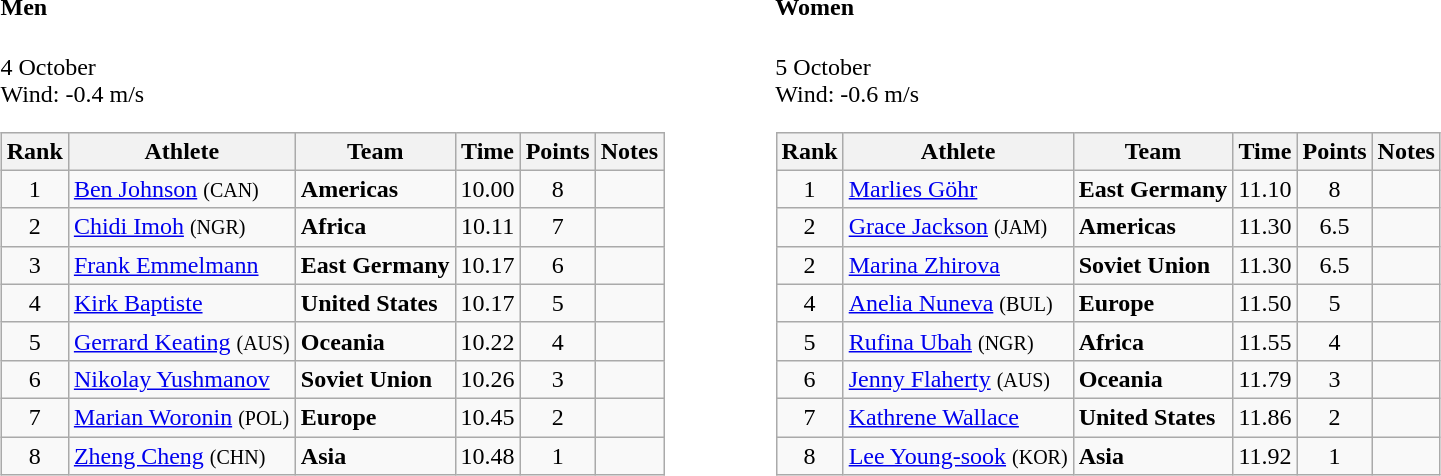<table>
<tr>
<td valign="top"><br><h4>Men</h4>4 October<br>Wind: -0.4 m/s<table class="wikitable" style="text-align:center">
<tr>
<th>Rank</th>
<th>Athlete</th>
<th>Team</th>
<th>Time</th>
<th>Points</th>
<th>Notes</th>
</tr>
<tr>
<td>1</td>
<td align="left"><a href='#'>Ben Johnson</a> <small>(CAN) </small></td>
<td align=left><strong>Americas</strong></td>
<td>10.00</td>
<td>8</td>
<td></td>
</tr>
<tr>
<td>2</td>
<td align="left"><a href='#'>Chidi Imoh</a> <small>(NGR) </small></td>
<td align=left><strong>Africa</strong></td>
<td>10.11</td>
<td>7</td>
<td></td>
</tr>
<tr>
<td>3</td>
<td align="left"><a href='#'>Frank Emmelmann</a></td>
<td align=left><strong>East Germany</strong></td>
<td>10.17</td>
<td>6</td>
<td></td>
</tr>
<tr>
<td>4</td>
<td align="left"><a href='#'>Kirk Baptiste</a></td>
<td align=left><strong>United States</strong></td>
<td>10.17</td>
<td>5</td>
<td></td>
</tr>
<tr>
<td>5</td>
<td align="left"><a href='#'>Gerrard Keating</a> <small>(AUS) </small></td>
<td align=left><strong>Oceania</strong></td>
<td>10.22</td>
<td>4</td>
<td></td>
</tr>
<tr>
<td>6</td>
<td align="left"><a href='#'>Nikolay Yushmanov</a></td>
<td align=left><strong>Soviet Union</strong></td>
<td>10.26</td>
<td>3</td>
<td></td>
</tr>
<tr>
<td>7</td>
<td align="left"><a href='#'>Marian Woronin</a> <small>(POL) </small></td>
<td align=left><strong>Europe</strong></td>
<td>10.45</td>
<td>2</td>
<td></td>
</tr>
<tr>
<td>8</td>
<td align="left"><a href='#'>Zheng Cheng</a> <small>(CHN) </small></td>
<td align=left><strong>Asia</strong></td>
<td>10.48</td>
<td>1</td>
<td></td>
</tr>
</table>
</td>
<td width="50"> </td>
<td valign="top"><br><h4>Women</h4>5 October<br>Wind: -0.6 m/s<table class="wikitable" style="text-align:center">
<tr>
<th>Rank</th>
<th>Athlete</th>
<th>Team</th>
<th>Time</th>
<th>Points</th>
<th>Notes</th>
</tr>
<tr>
<td>1</td>
<td align="left"><a href='#'>Marlies Göhr</a></td>
<td align=left><strong>East Germany</strong></td>
<td>11.10</td>
<td>8</td>
<td></td>
</tr>
<tr>
<td>2</td>
<td align="left"><a href='#'>Grace Jackson</a> <small>(JAM) </small></td>
<td align=left><strong>Americas</strong></td>
<td>11.30</td>
<td>6.5</td>
<td></td>
</tr>
<tr>
<td>2</td>
<td align="left"><a href='#'>Marina Zhirova</a></td>
<td align=left><strong>Soviet Union</strong></td>
<td>11.30</td>
<td>6.5</td>
<td></td>
</tr>
<tr>
<td>4</td>
<td align="left"><a href='#'>Anelia Nuneva</a> <small>(BUL) </small></td>
<td align=left><strong>Europe</strong></td>
<td>11.50</td>
<td>5</td>
<td></td>
</tr>
<tr>
<td>5</td>
<td align="left"><a href='#'>Rufina Ubah</a> <small>(NGR) </small></td>
<td align=left><strong>Africa</strong></td>
<td>11.55</td>
<td>4</td>
<td></td>
</tr>
<tr>
<td>6</td>
<td align="left"><a href='#'>Jenny Flaherty</a> <small>(AUS) </small></td>
<td align=left><strong>Oceania</strong></td>
<td>11.79</td>
<td>3</td>
<td></td>
</tr>
<tr>
<td>7</td>
<td align="left"><a href='#'>Kathrene Wallace</a></td>
<td align=left><strong>United States</strong></td>
<td>11.86</td>
<td>2</td>
<td></td>
</tr>
<tr>
<td>8</td>
<td align="left"><a href='#'>Lee Young-sook</a> <small>(KOR) </small></td>
<td align=left><strong>Asia</strong></td>
<td>11.92</td>
<td>1</td>
<td></td>
</tr>
</table>
</td>
</tr>
</table>
